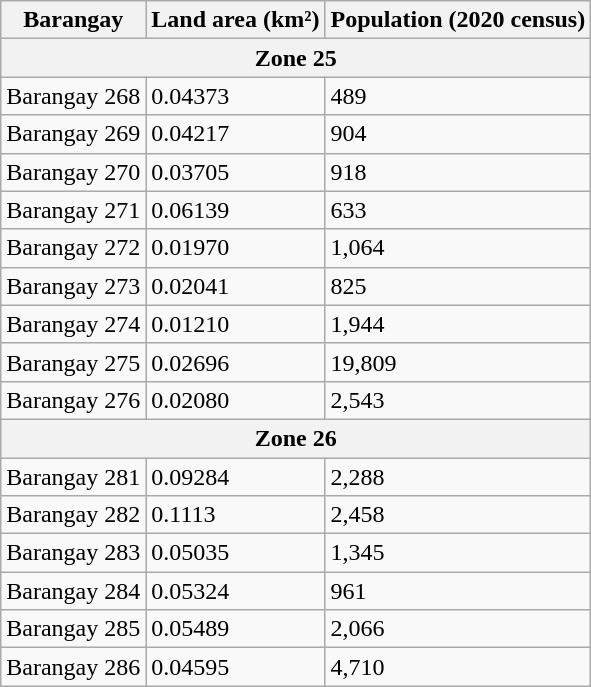<table class="wikitable">
<tr>
<th>Barangay</th>
<th>Land area (km²)</th>
<th>Population (2020 census)</th>
</tr>
<tr>
<th colspan=3>Zone 25</th>
</tr>
<tr>
<td>Barangay 268</td>
<td>0.04373</td>
<td>489</td>
</tr>
<tr>
<td>Barangay 269</td>
<td>0.04217</td>
<td>904</td>
</tr>
<tr>
<td>Barangay 270</td>
<td>0.03705</td>
<td>918</td>
</tr>
<tr>
<td>Barangay 271</td>
<td>0.06139</td>
<td>633</td>
</tr>
<tr>
<td>Barangay 272</td>
<td>0.01970</td>
<td>1,064</td>
</tr>
<tr>
<td>Barangay 273</td>
<td>0.02041</td>
<td>825</td>
</tr>
<tr>
<td>Barangay 274</td>
<td>0.01210</td>
<td>1,944</td>
</tr>
<tr>
<td>Barangay 275</td>
<td>0.02696</td>
<td>19,809</td>
</tr>
<tr>
<td>Barangay 276</td>
<td>0.02080</td>
<td>2,543</td>
</tr>
<tr>
<th colspan=3>Zone 26</th>
</tr>
<tr>
<td>Barangay 281</td>
<td>0.09284</td>
<td>2,288</td>
</tr>
<tr>
<td>Barangay 282</td>
<td>0.1113</td>
<td>2,458</td>
</tr>
<tr>
<td>Barangay 283</td>
<td>0.05035</td>
<td>1,345</td>
</tr>
<tr>
<td>Barangay 284</td>
<td>0.05324</td>
<td>961</td>
</tr>
<tr>
<td>Barangay 285</td>
<td>0.05489</td>
<td>2,066</td>
</tr>
<tr>
<td>Barangay 286</td>
<td>0.04595</td>
<td>4,710</td>
</tr>
</table>
